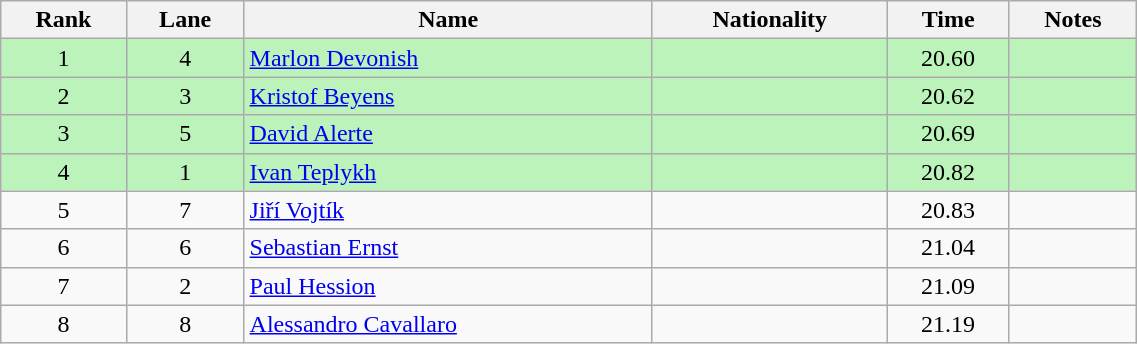<table class="wikitable sortable" style="text-align:center;width: 60%;">
<tr>
<th>Rank</th>
<th>Lane</th>
<th>Name</th>
<th>Nationality</th>
<th>Time</th>
<th>Notes</th>
</tr>
<tr bgcolor=bbf3bb>
<td>1</td>
<td>4</td>
<td align=left><a href='#'>Marlon Devonish</a></td>
<td align=left></td>
<td>20.60</td>
<td></td>
</tr>
<tr bgcolor=bbf3bb>
<td>2</td>
<td>3</td>
<td align=left><a href='#'>Kristof Beyens</a></td>
<td align=left></td>
<td>20.62</td>
<td></td>
</tr>
<tr bgcolor=bbf3bb>
<td>3</td>
<td>5</td>
<td align=left><a href='#'>David Alerte</a></td>
<td align=left></td>
<td>20.69</td>
<td></td>
</tr>
<tr bgcolor=bbf3bb>
<td>4</td>
<td>1</td>
<td align=left><a href='#'>Ivan Teplykh</a></td>
<td align=left></td>
<td>20.82</td>
<td></td>
</tr>
<tr>
<td>5</td>
<td>7</td>
<td align=left><a href='#'>Jiří Vojtík</a></td>
<td align=left></td>
<td>20.83</td>
<td></td>
</tr>
<tr>
<td>6</td>
<td>6</td>
<td align=left><a href='#'>Sebastian Ernst</a></td>
<td align=left></td>
<td>21.04</td>
<td></td>
</tr>
<tr>
<td>7</td>
<td>2</td>
<td align=left><a href='#'>Paul Hession</a></td>
<td align=left></td>
<td>21.09</td>
<td></td>
</tr>
<tr>
<td>8</td>
<td>8</td>
<td align=left><a href='#'>Alessandro Cavallaro</a></td>
<td align=left></td>
<td>21.19</td>
<td></td>
</tr>
</table>
